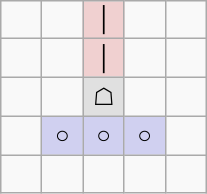<table border="1" class="wikitable">
<tr align=center>
<td width="20"> </td>
<td width="20"> </td>
<td width="20" style="background:#f0d0d0;">│</td>
<td width="20"> </td>
<td width="20"> </td>
</tr>
<tr align=center>
<td> </td>
<td> </td>
<td style="background:#f0d0d0;">│</td>
<td> </td>
<td> </td>
</tr>
<tr align=center>
<td> </td>
<td> </td>
<td style="background:#e0e0e0;">☖</td>
<td> </td>
<td> </td>
</tr>
<tr align=center>
<td> </td>
<td style="background:#d0d0f0;">○</td>
<td style="background:#d0d0f0;">○</td>
<td style="background:#d0d0f0;">○</td>
<td> </td>
</tr>
<tr align=center>
<td> </td>
<td> </td>
<td> </td>
<td> </td>
<td> </td>
</tr>
</table>
